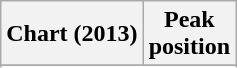<table class="wikitable sortable plainrowheaders">
<tr>
<th scope="col">Chart (2013)</th>
<th scope="col">Peak<br>position</th>
</tr>
<tr>
</tr>
<tr>
</tr>
<tr>
</tr>
</table>
